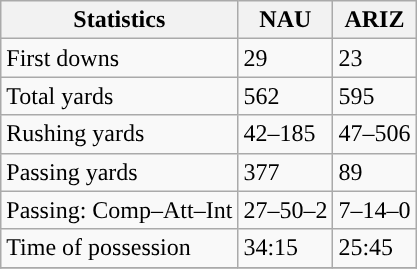<table class="wikitable" style="float: left;">
<tr>
<th>Statistics</th>
<th>NAU</th>
<th>ARIZ</th>
</tr>
<tr>
<td>First downs</td>
<td>29</td>
<td>23</td>
</tr>
<tr>
<td>Total yards</td>
<td>562</td>
<td>595</td>
</tr>
<tr>
<td>Rushing yards</td>
<td>42–185</td>
<td>47–506</td>
</tr>
<tr>
<td>Passing yards</td>
<td>377</td>
<td>89</td>
</tr>
<tr>
<td>Passing: Comp–Att–Int</td>
<td>27–50–2</td>
<td>7–14–0</td>
</tr>
<tr>
<td>Time of possession</td>
<td>34:15</td>
<td>25:45</td>
</tr>
<tr>
</tr>
</table>
